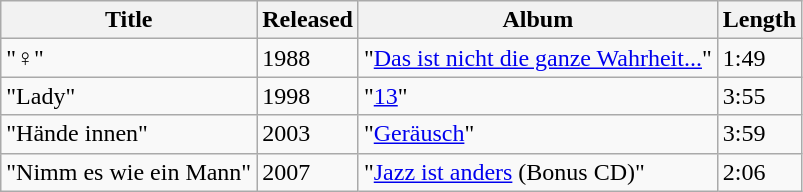<table class="wikitable sortable">
<tr>
<th>Title</th>
<th>Released</th>
<th>Album</th>
<th>Length</th>
</tr>
<tr valign="top">
<td>"♀"</td>
<td>1988</td>
<td>"<a href='#'>Das ist nicht die ganze Wahrheit...</a>"</td>
<td>1:49</td>
</tr>
<tr valign="top">
<td>"Lady"</td>
<td>1998</td>
<td>"<a href='#'>13</a>"</td>
<td>3:55</td>
</tr>
<tr valign="top">
<td>"Hände innen"</td>
<td>2003</td>
<td>"<a href='#'>Geräusch</a>"</td>
<td>3:59</td>
</tr>
<tr valign="top">
<td>"Nimm es wie ein Mann"</td>
<td>2007</td>
<td>"<a href='#'>Jazz ist anders</a> (Bonus CD)"</td>
<td>2:06</td>
</tr>
</table>
